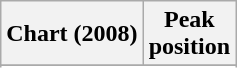<table class="wikitable sortable plainrowheaders" style="text-align:center">
<tr>
<th scope="col">Chart (2008)</th>
<th scope="col">Peak<br> position</th>
</tr>
<tr>
</tr>
<tr>
</tr>
</table>
